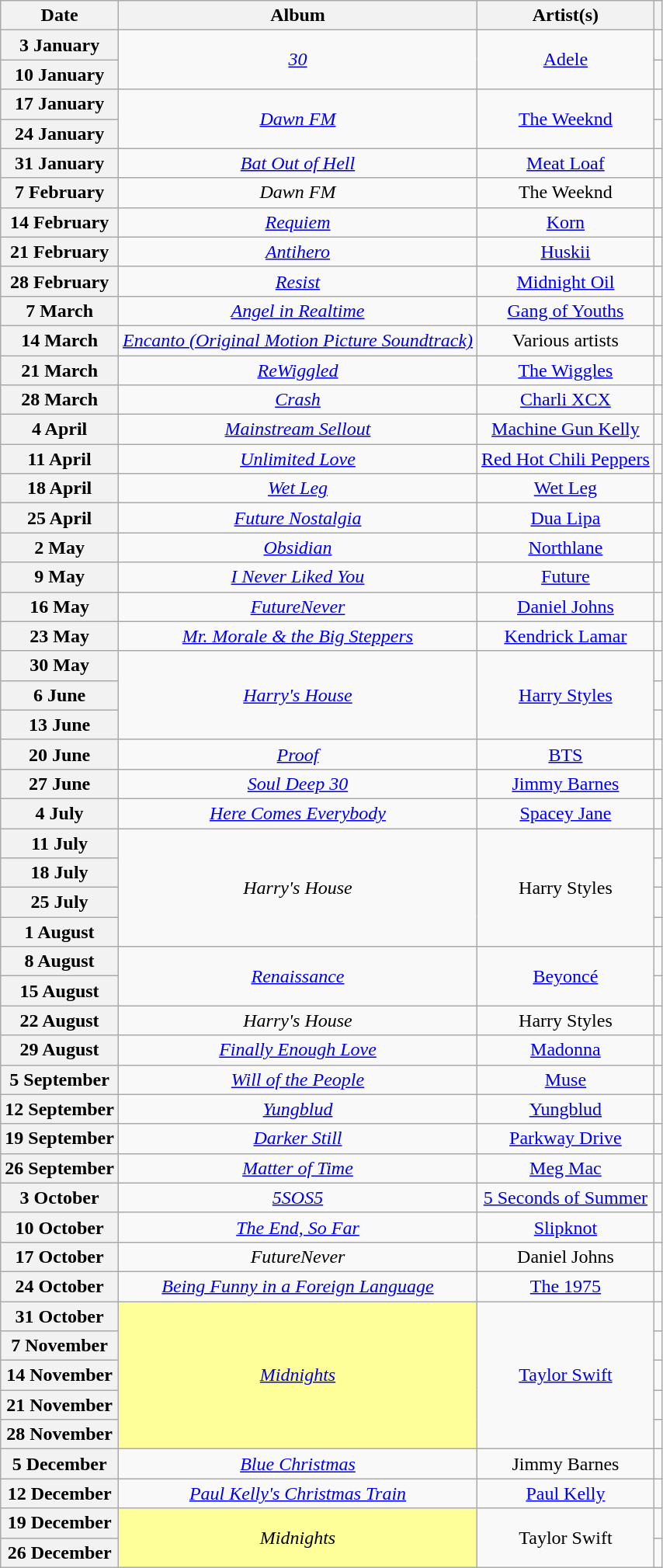<table class="wikitable plainrowheaders" style="text-align:center;">
<tr>
<th>Date</th>
<th>Album</th>
<th>Artist(s)</th>
<th></th>
</tr>
<tr>
<th scope="row">3 January</th>
<td rowspan="2"><em><a href='#'>30</a></em></td>
<td rowspan="2"><a href='#'>Adele</a></td>
<td></td>
</tr>
<tr>
<th scope="row">10 January</th>
<td></td>
</tr>
<tr>
<th scope="row">17 January</th>
<td rowspan="2"><em><a href='#'>Dawn FM</a></em></td>
<td rowspan="2"><a href='#'>The Weeknd</a></td>
<td></td>
</tr>
<tr>
<th scope="row">24 January</th>
<td></td>
</tr>
<tr>
<th scope="row">31 January</th>
<td><em><a href='#'>Bat Out of Hell</a></em></td>
<td><a href='#'>Meat Loaf</a></td>
<td></td>
</tr>
<tr>
<th scope="row">7 February</th>
<td><em>Dawn FM</em></td>
<td>The Weeknd</td>
<td></td>
</tr>
<tr>
<th scope="row">14 February</th>
<td><em><a href='#'>Requiem</a></em></td>
<td><a href='#'>Korn</a></td>
<td></td>
</tr>
<tr>
<th scope="row">21 February</th>
<td><em><a href='#'>Antihero</a></em></td>
<td><a href='#'>Huskii</a></td>
<td></td>
</tr>
<tr>
<th scope="row">28 February</th>
<td><em><a href='#'>Resist</a></em></td>
<td><a href='#'>Midnight Oil</a></td>
<td></td>
</tr>
<tr>
<th scope="row">7 March</th>
<td><em><a href='#'>Angel in Realtime</a></em></td>
<td><a href='#'>Gang of Youths</a></td>
<td></td>
</tr>
<tr>
<th scope="row">14 March</th>
<td><em><a href='#'>Encanto (Original Motion Picture Soundtrack)</a></em></td>
<td>Various artists</td>
<td></td>
</tr>
<tr>
<th scope="row">21 March</th>
<td><em><a href='#'>ReWiggled</a></em></td>
<td><a href='#'>The Wiggles</a></td>
<td></td>
</tr>
<tr>
<th scope="row">28 March</th>
<td><em><a href='#'>Crash</a></em></td>
<td><a href='#'>Charli XCX</a></td>
<td></td>
</tr>
<tr>
<th scope="row">4 April</th>
<td><em><a href='#'>Mainstream Sellout</a></em></td>
<td><a href='#'>Machine Gun Kelly</a></td>
<td></td>
</tr>
<tr>
<th scope="row">11 April</th>
<td><em><a href='#'>Unlimited Love</a></em></td>
<td><a href='#'>Red Hot Chili Peppers</a></td>
<td></td>
</tr>
<tr>
<th scope="row">18 April</th>
<td><em><a href='#'>Wet Leg</a></em></td>
<td><a href='#'>Wet Leg</a></td>
<td></td>
</tr>
<tr>
<th scope="row">25 April</th>
<td><em><a href='#'>Future Nostalgia</a></em></td>
<td><a href='#'>Dua Lipa</a></td>
<td></td>
</tr>
<tr>
<th scope="row">2 May</th>
<td><em><a href='#'>Obsidian</a></em></td>
<td><a href='#'>Northlane</a></td>
<td></td>
</tr>
<tr>
<th scope="row">9 May</th>
<td><em><a href='#'>I Never Liked You</a></em></td>
<td><a href='#'>Future</a></td>
<td></td>
</tr>
<tr>
<th scope="row">16 May</th>
<td><em><a href='#'>FutureNever</a></em></td>
<td><a href='#'>Daniel Johns</a></td>
<td></td>
</tr>
<tr>
<th scope="row">23 May</th>
<td><em><a href='#'>Mr. Morale & the Big Steppers</a></em></td>
<td><a href='#'>Kendrick Lamar</a></td>
<td></td>
</tr>
<tr>
<th scope="row">30 May</th>
<td rowspan="3"><em><a href='#'>Harry's House</a></em></td>
<td rowspan="3"><a href='#'>Harry Styles</a></td>
<td></td>
</tr>
<tr>
<th scope="row">6 June</th>
<td></td>
</tr>
<tr>
<th scope="row">13 June</th>
<td></td>
</tr>
<tr>
<th scope="row">20 June</th>
<td><em><a href='#'>Proof</a></em></td>
<td><a href='#'>BTS</a></td>
<td></td>
</tr>
<tr>
<th scope="row">27 June</th>
<td><em><a href='#'>Soul Deep 30</a></em></td>
<td><a href='#'>Jimmy Barnes</a></td>
<td></td>
</tr>
<tr>
<th scope="row">4 July</th>
<td><em><a href='#'>Here Comes Everybody</a></em></td>
<td><a href='#'>Spacey Jane</a></td>
<td></td>
</tr>
<tr>
<th scope="row">11 July</th>
<td rowspan="4"><em>Harry's House</em></td>
<td rowspan="4">Harry Styles</td>
<td></td>
</tr>
<tr>
<th scope="row">18 July</th>
<td></td>
</tr>
<tr>
<th scope="row">25 July</th>
<td></td>
</tr>
<tr>
<th scope="row">1 August</th>
<td></td>
</tr>
<tr>
<th scope="row">8 August</th>
<td rowspan="2"><em><a href='#'>Renaissance</a></em></td>
<td rowspan="2"><a href='#'>Beyoncé</a></td>
<td></td>
</tr>
<tr>
<th scope="row">15 August</th>
<td></td>
</tr>
<tr>
<th scope="row">22 August</th>
<td><em>Harry's House</em></td>
<td>Harry Styles</td>
<td></td>
</tr>
<tr>
<th scope="row">29 August</th>
<td><em><a href='#'>Finally Enough Love</a></em></td>
<td><a href='#'>Madonna</a></td>
<td></td>
</tr>
<tr>
<th scope="row">5 September</th>
<td><em><a href='#'>Will of the People</a></em></td>
<td><a href='#'>Muse</a></td>
<td></td>
</tr>
<tr>
<th scope="row">12 September</th>
<td><em><a href='#'>Yungblud</a></em></td>
<td><a href='#'>Yungblud</a></td>
<td></td>
</tr>
<tr>
<th scope="row">19 September</th>
<td><em><a href='#'>Darker Still</a></em></td>
<td><a href='#'>Parkway Drive</a></td>
<td></td>
</tr>
<tr>
<th scope="row">26 September</th>
<td><em><a href='#'>Matter of Time</a></em></td>
<td><a href='#'>Meg Mac</a></td>
<td></td>
</tr>
<tr>
<th scope="row">3 October</th>
<td><em><a href='#'>5SOS5</a></em></td>
<td><a href='#'>5 Seconds of Summer</a></td>
<td></td>
</tr>
<tr>
<th scope="row">10 October</th>
<td><em><a href='#'>The End, So Far</a></em></td>
<td><a href='#'>Slipknot</a></td>
<td></td>
</tr>
<tr>
<th scope="row">17 October</th>
<td><em>FutureNever</em></td>
<td>Daniel Johns</td>
<td></td>
</tr>
<tr>
<th scope="row">24 October</th>
<td><em><a href='#'>Being Funny in a Foreign Language</a></em></td>
<td><a href='#'>The 1975</a></td>
<td></td>
</tr>
<tr>
<th scope="row">31 October</th>
<td rowspan="5" bgcolor=#FFFF99><em><a href='#'>Midnights</a></em> </td>
<td rowspan="5"><a href='#'>Taylor Swift</a></td>
<td></td>
</tr>
<tr>
<th scope="row">7 November</th>
<td></td>
</tr>
<tr>
<th scope="row">14 November</th>
<td></td>
</tr>
<tr>
<th scope="row">21 November</th>
<td></td>
</tr>
<tr>
<th scope="row">28 November</th>
<td></td>
</tr>
<tr>
<th scope="row">5 December</th>
<td><em><a href='#'>Blue Christmas</a></em></td>
<td>Jimmy Barnes</td>
<td></td>
</tr>
<tr>
<th scope="row">12 December</th>
<td><em><a href='#'>Paul Kelly's Christmas Train</a></em></td>
<td><a href='#'>Paul Kelly</a></td>
<td></td>
</tr>
<tr>
<th scope="row">19 December</th>
<td rowspan="2" bgcolor=#FFFF99><em>Midnights</em> </td>
<td rowspan="2">Taylor Swift</td>
<td></td>
</tr>
<tr>
<th scope="row">26 December</th>
<td></td>
</tr>
</table>
